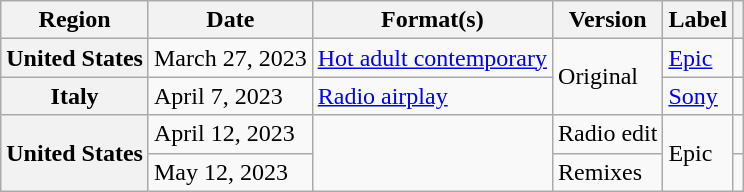<table class="wikitable plainrowheaders">
<tr>
<th scope="col">Region</th>
<th scope="col">Date</th>
<th scope="col">Format(s)</th>
<th scope="col">Version</th>
<th scope="col">Label</th>
<th scope="col"></th>
</tr>
<tr>
<th scope="row">United States</th>
<td>March 27, 2023</td>
<td><a href='#'>Hot adult contemporary</a></td>
<td rowspan="2">Original</td>
<td><a href='#'>Epic</a></td>
<td align="center"></td>
</tr>
<tr>
<th scope="row">Italy</th>
<td>April 7, 2023</td>
<td><a href='#'>Radio airplay</a></td>
<td><a href='#'>Sony</a></td>
<td align="center"></td>
</tr>
<tr>
<th scope="row" rowspan="2">United States</th>
<td>April 12, 2023</td>
<td rowspan="2"></td>
<td>Radio edit</td>
<td rowspan="2">Epic</td>
<td align="center"></td>
</tr>
<tr>
<td>May 12, 2023</td>
<td>Remixes</td>
<td align="center"></td>
</tr>
</table>
